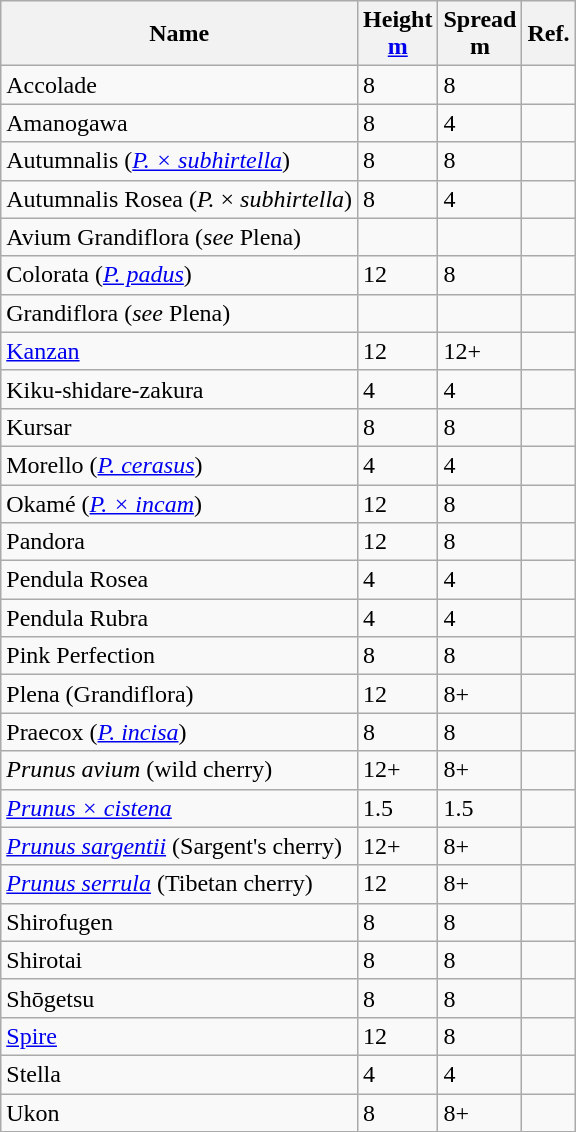<table class="wikitable sortable">
<tr>
<th>Name</th>
<th>Height<br><a href='#'>m</a></th>
<th>Spread<br>m</th>
<th>Ref.</th>
</tr>
<tr>
<td>Accolade</td>
<td>8</td>
<td>8</td>
<td></td>
</tr>
<tr>
<td>Amanogawa</td>
<td>8</td>
<td>4</td>
<td></td>
</tr>
<tr>
<td>Autumnalis (<em><a href='#'>P. × subhirtella</a></em>)</td>
<td>8</td>
<td>8</td>
<td></td>
</tr>
<tr>
<td>Autumnalis Rosea (<em>P.</em> × <em>subhirtella</em>)</td>
<td>8</td>
<td>4</td>
<td></td>
</tr>
<tr>
<td>Avium Grandiflora (<em>see</em> Plena)</td>
<td></td>
<td></td>
<td></td>
</tr>
<tr>
<td>Colorata (<em><a href='#'>P. padus</a></em>)</td>
<td>12</td>
<td>8</td>
<td></td>
</tr>
<tr>
<td>Grandiflora (<em>see</em> Plena)</td>
<td></td>
<td></td>
<td></td>
</tr>
<tr>
<td><a href='#'>Kanzan</a></td>
<td>12</td>
<td>12+</td>
<td></td>
</tr>
<tr>
<td>Kiku-shidare-zakura</td>
<td>4</td>
<td>4</td>
<td></td>
</tr>
<tr>
<td>Kursar</td>
<td>8</td>
<td>8</td>
<td></td>
</tr>
<tr>
<td>Morello (<em><a href='#'>P. cerasus</a></em>)</td>
<td>4</td>
<td>4</td>
<td></td>
</tr>
<tr>
<td>Okamé (<em><a href='#'>P. × incam</a></em>)</td>
<td>12</td>
<td>8</td>
<td></td>
</tr>
<tr>
<td>Pandora</td>
<td>12</td>
<td>8</td>
<td></td>
</tr>
<tr>
<td>Pendula Rosea</td>
<td>4</td>
<td>4</td>
<td></td>
</tr>
<tr>
<td>Pendula Rubra</td>
<td>4</td>
<td>4</td>
<td></td>
</tr>
<tr>
<td>Pink Perfection</td>
<td>8</td>
<td>8</td>
<td></td>
</tr>
<tr>
<td>Plena (Grandiflora)</td>
<td>12</td>
<td>8+</td>
<td></td>
</tr>
<tr>
<td>Praecox (<em><a href='#'>P. incisa</a></em>)</td>
<td>8</td>
<td>8</td>
<td></td>
</tr>
<tr>
<td><em>Prunus avium</em> (wild cherry)</td>
<td>12+</td>
<td>8+</td>
<td></td>
</tr>
<tr>
<td><em><a href='#'>Prunus × cistena</a></em></td>
<td>1.5</td>
<td>1.5</td>
<td></td>
</tr>
<tr>
<td><em><a href='#'>Prunus sargentii</a></em> (Sargent's cherry)</td>
<td>12+</td>
<td>8+</td>
<td></td>
</tr>
<tr>
<td><em><a href='#'>Prunus serrula</a></em> (Tibetan cherry)</td>
<td>12</td>
<td>8+</td>
<td></td>
</tr>
<tr>
<td>Shirofugen</td>
<td>8</td>
<td>8</td>
<td></td>
</tr>
<tr>
<td>Shirotai</td>
<td>8</td>
<td>8</td>
<td></td>
</tr>
<tr>
<td>Shōgetsu</td>
<td>8</td>
<td>8</td>
<td></td>
</tr>
<tr>
<td><a href='#'>Spire</a></td>
<td>12</td>
<td>8</td>
<td></td>
</tr>
<tr>
<td>Stella</td>
<td>4</td>
<td>4</td>
<td></td>
</tr>
<tr>
<td>Ukon</td>
<td>8</td>
<td>8+</td>
<td></td>
</tr>
</table>
